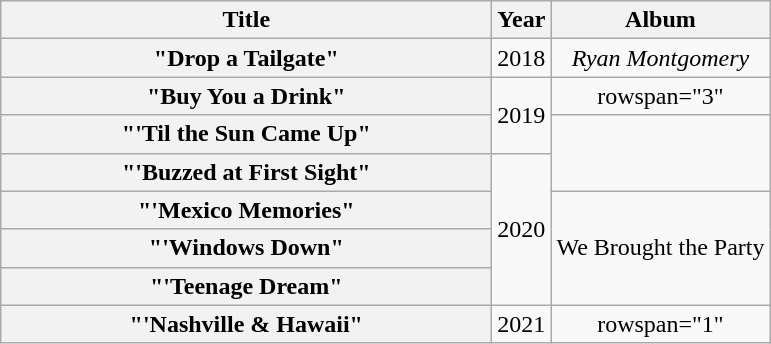<table class="wikitable plainrowheaders" style="text-align:center;">
<tr>
<th scope="col" style="width:20em;">Title</th>
<th scope="col">Year</th>
<th scope="col">Album</th>
</tr>
<tr>
<th scope="row">"Drop a Tailgate"</th>
<td>2018</td>
<td><em>Ryan Montgomery</em></td>
</tr>
<tr>
<th scope="row">"Buy You a Drink"</th>
<td rowspan="2">2019</td>
<td>rowspan="3" </td>
</tr>
<tr>
<th scope="row">"'Til the Sun Came Up"</th>
</tr>
<tr>
<th scope="row">"'Buzzed at First Sight"</th>
<td rowspan="4">2020</td>
</tr>
<tr>
<th scope="row">"'Mexico Memories"</th>
<td rowspan="3">We Brought the Party</td>
</tr>
<tr>
<th scope="row">"'Windows Down"</th>
</tr>
<tr>
<th scope="row">"'Teenage Dream"</th>
</tr>
<tr>
<th scope="row">"'Nashville & Hawaii"</th>
<td rowspan="1">2021</td>
<td>rowspan="1" </td>
</tr>
</table>
